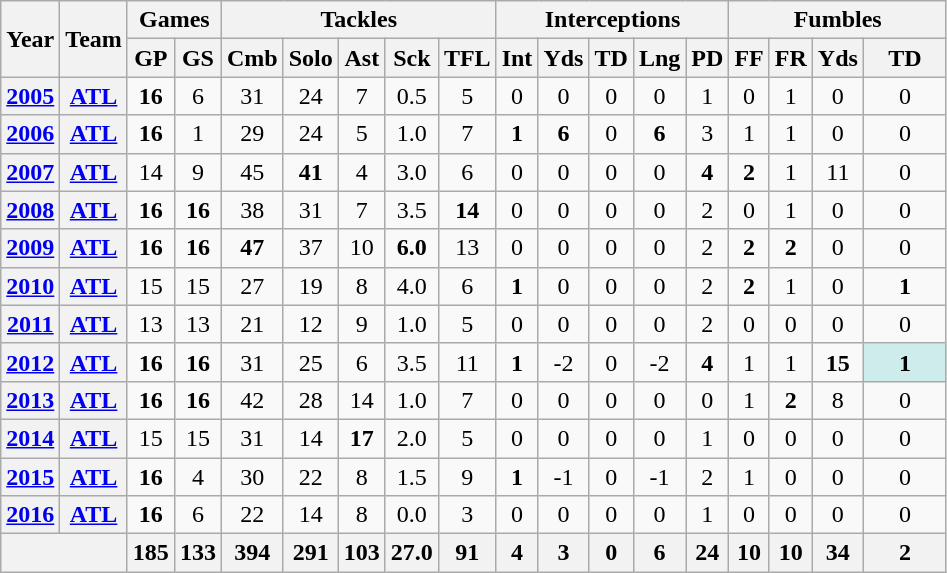<table class="wikitable" style="text-align:center">
<tr>
<th rowspan="2">Year</th>
<th rowspan="2">Team</th>
<th colspan="2">Games</th>
<th colspan="5">Tackles</th>
<th colspan="5">Interceptions</th>
<th colspan="4">Fumbles</th>
</tr>
<tr>
<th>GP</th>
<th>GS</th>
<th>Cmb</th>
<th>Solo</th>
<th>Ast</th>
<th>Sck</th>
<th>TFL</th>
<th>Int</th>
<th>Yds</th>
<th>TD</th>
<th>Lng</th>
<th>PD</th>
<th>FF</th>
<th>FR</th>
<th>Yds</th>
<th>TD</th>
</tr>
<tr>
<th><a href='#'>2005</a></th>
<th><a href='#'>ATL</a></th>
<td><strong>16</strong></td>
<td>6</td>
<td>31</td>
<td>24</td>
<td>7</td>
<td>0.5</td>
<td>5</td>
<td>0</td>
<td>0</td>
<td>0</td>
<td>0</td>
<td>1</td>
<td>0</td>
<td>1</td>
<td>0</td>
<td>0</td>
</tr>
<tr>
<th><a href='#'>2006</a></th>
<th><a href='#'>ATL</a></th>
<td><strong>16</strong></td>
<td>1</td>
<td>29</td>
<td>24</td>
<td>5</td>
<td>1.0</td>
<td>7</td>
<td><strong>1</strong></td>
<td><strong>6</strong></td>
<td>0</td>
<td><strong>6</strong></td>
<td>3</td>
<td>1</td>
<td>1</td>
<td>0</td>
<td>0</td>
</tr>
<tr>
<th><a href='#'>2007</a></th>
<th><a href='#'>ATL</a></th>
<td>14</td>
<td>9</td>
<td>45</td>
<td><strong>41</strong></td>
<td>4</td>
<td>3.0</td>
<td>6</td>
<td>0</td>
<td>0</td>
<td>0</td>
<td>0</td>
<td><strong>4</strong></td>
<td><strong>2</strong></td>
<td>1</td>
<td>11</td>
<td>0</td>
</tr>
<tr>
<th><a href='#'>2008</a></th>
<th><a href='#'>ATL</a></th>
<td><strong>16</strong></td>
<td><strong>16</strong></td>
<td>38</td>
<td>31</td>
<td>7</td>
<td>3.5</td>
<td><strong>14</strong></td>
<td>0</td>
<td>0</td>
<td>0</td>
<td>0</td>
<td>2</td>
<td>0</td>
<td>1</td>
<td>0</td>
<td>0</td>
</tr>
<tr>
<th><a href='#'>2009</a></th>
<th><a href='#'>ATL</a></th>
<td><strong>16</strong></td>
<td><strong>16</strong></td>
<td><strong>47</strong></td>
<td>37</td>
<td>10</td>
<td><strong>6.0</strong></td>
<td>13</td>
<td>0</td>
<td>0</td>
<td>0</td>
<td>0</td>
<td>2</td>
<td><strong>2</strong></td>
<td><strong>2</strong></td>
<td>0</td>
<td>0</td>
</tr>
<tr>
<th><a href='#'>2010</a></th>
<th><a href='#'>ATL</a></th>
<td>15</td>
<td>15</td>
<td>27</td>
<td>19</td>
<td>8</td>
<td>4.0</td>
<td>6</td>
<td><strong>1</strong></td>
<td>0</td>
<td>0</td>
<td>0</td>
<td>2</td>
<td><strong>2</strong></td>
<td>1</td>
<td>0</td>
<td><strong>1</strong></td>
</tr>
<tr>
<th><a href='#'>2011</a></th>
<th><a href='#'>ATL</a></th>
<td>13</td>
<td>13</td>
<td>21</td>
<td>12</td>
<td>9</td>
<td>1.0</td>
<td>5</td>
<td>0</td>
<td>0</td>
<td>0</td>
<td>0</td>
<td>2</td>
<td>0</td>
<td>0</td>
<td>0</td>
<td>0</td>
</tr>
<tr>
<th><a href='#'>2012</a></th>
<th><a href='#'>ATL</a></th>
<td><strong>16</strong></td>
<td><strong>16</strong></td>
<td>31</td>
<td>25</td>
<td>6</td>
<td>3.5</td>
<td>11</td>
<td><strong>1</strong></td>
<td>-2</td>
<td>0</td>
<td>-2</td>
<td><strong>4</strong></td>
<td>1</td>
<td>1</td>
<td><strong>15</strong></td>
<td style="background:#cfecec; width:3em;"><strong>1</strong></td>
</tr>
<tr>
<th><a href='#'>2013</a></th>
<th><a href='#'>ATL</a></th>
<td><strong>16</strong></td>
<td><strong>16</strong></td>
<td>42</td>
<td>28</td>
<td>14</td>
<td>1.0</td>
<td>7</td>
<td>0</td>
<td>0</td>
<td>0</td>
<td>0</td>
<td>0</td>
<td>1</td>
<td><strong>2</strong></td>
<td>8</td>
<td>0</td>
</tr>
<tr>
<th><a href='#'>2014</a></th>
<th><a href='#'>ATL</a></th>
<td>15</td>
<td>15</td>
<td>31</td>
<td>14</td>
<td><strong>17</strong></td>
<td>2.0</td>
<td>5</td>
<td>0</td>
<td>0</td>
<td>0</td>
<td>0</td>
<td>1</td>
<td>0</td>
<td>0</td>
<td>0</td>
<td>0</td>
</tr>
<tr>
<th><a href='#'>2015</a></th>
<th><a href='#'>ATL</a></th>
<td><strong>16</strong></td>
<td>4</td>
<td>30</td>
<td>22</td>
<td>8</td>
<td>1.5</td>
<td>9</td>
<td><strong>1</strong></td>
<td>-1</td>
<td>0</td>
<td>-1</td>
<td>2</td>
<td>1</td>
<td>0</td>
<td>0</td>
<td>0</td>
</tr>
<tr>
<th><a href='#'>2016</a></th>
<th><a href='#'>ATL</a></th>
<td><strong>16</strong></td>
<td>6</td>
<td>22</td>
<td>14</td>
<td>8</td>
<td>0.0</td>
<td>3</td>
<td>0</td>
<td>0</td>
<td>0</td>
<td>0</td>
<td>1</td>
<td>0</td>
<td>0</td>
<td>0</td>
<td>0</td>
</tr>
<tr>
<th colspan="2"></th>
<th>185</th>
<th>133</th>
<th>394</th>
<th>291</th>
<th>103</th>
<th>27.0</th>
<th>91</th>
<th>4</th>
<th>3</th>
<th>0</th>
<th>6</th>
<th>24</th>
<th>10</th>
<th>10</th>
<th>34</th>
<th>2</th>
</tr>
</table>
